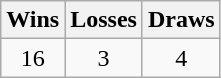<table class="wikitable">
<tr>
<th>Wins</th>
<th>Losses</th>
<th>Draws</th>
</tr>
<tr>
<td align=center>16</td>
<td align=center>3</td>
<td align=center>4</td>
</tr>
</table>
